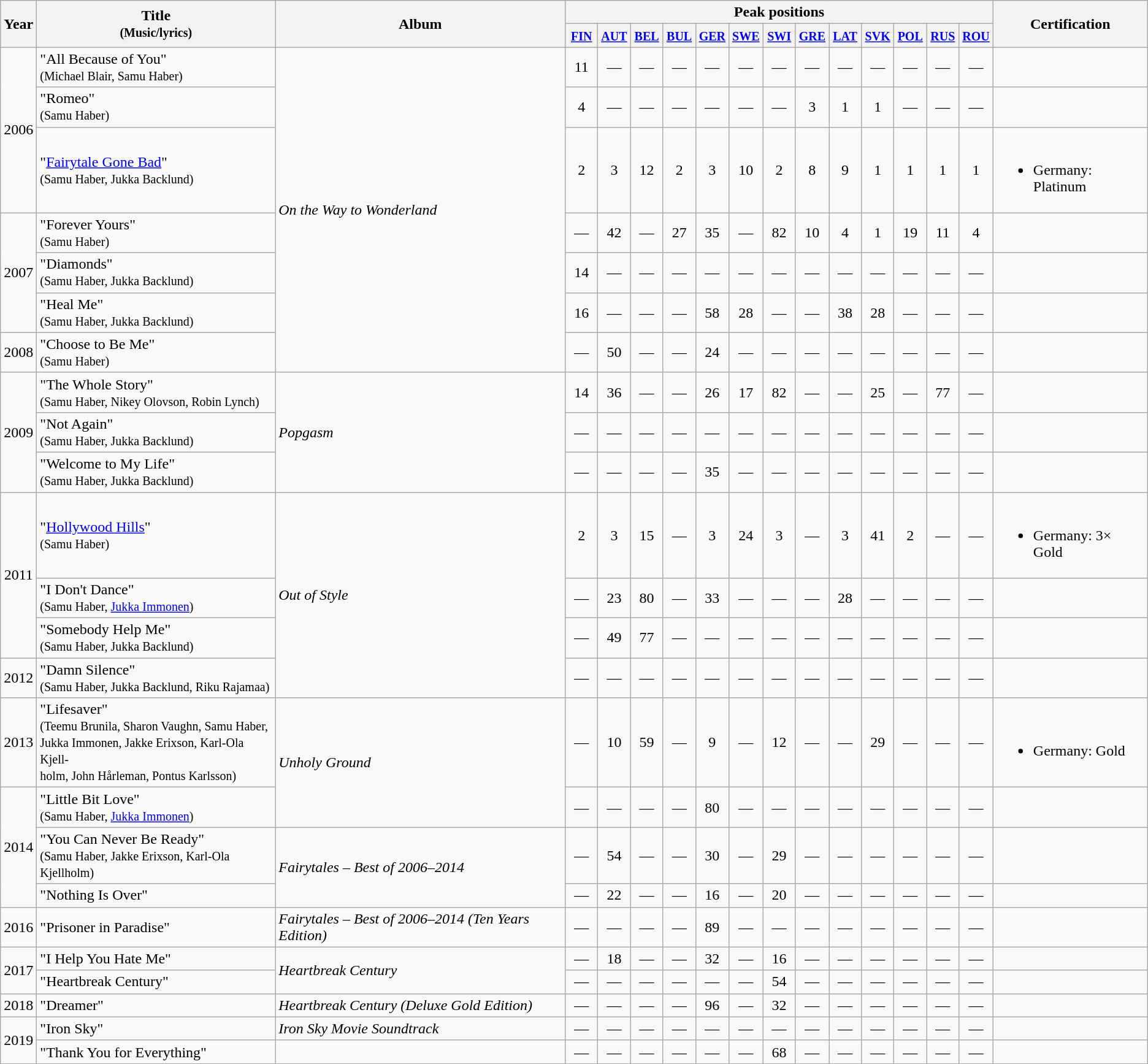<table class="wikitable">
<tr>
<th rowspan="2">Year</th>
<th rowspan="2">Title<br><small> (Music/lyrics)</small></th>
<th rowspan="2">Album</th>
<th colspan="13">Peak positions</th>
<th rowspan="2">Certification</th>
</tr>
<tr>
<th width="28"><small><a href='#'>FIN</a></small><br></th>
<th width="28"><small><a href='#'>AUT</a></small><br></th>
<th width="28"><small><a href='#'>BEL</a></small><br></th>
<th width="28"><small><a href='#'>BUL</a></small><br></th>
<th width="28"><small><a href='#'>GER</a></small><br></th>
<th width="28"><small><a href='#'>SWE</a></small><br></th>
<th width="28"><small><a href='#'>SWI</a></small><br></th>
<th width="28"><small><a href='#'>GRE</a></small></th>
<th width="28"><small><a href='#'>LAT</a></small></th>
<th width="28"><small><a href='#'>SVK</a></small></th>
<th width="28"><small><a href='#'>POL</a></small></th>
<th width="28"><small><a href='#'>RUS</a></small></th>
<th width="28"><small><a href='#'>ROU</a></small></th>
</tr>
<tr>
<td align="center" rowspan="3">2006</td>
<td>"All Because of You" <br><small> (Michael Blair, Samu Haber)</small></td>
<td rowspan="7"><em>On the Way to Wonderland</em></td>
<td align="center">11</td>
<td align="center">—</td>
<td align="center">—</td>
<td align="center">—</td>
<td align="center">—</td>
<td align="center">—</td>
<td align="center">—</td>
<td align="center">—</td>
<td align="center">—</td>
<td align="center">—</td>
<td align="center">—</td>
<td align="center">—</td>
<td align="center">—</td>
<td></td>
</tr>
<tr>
<td>"Romeo"<br><small> (Samu Haber)</small></td>
<td align="center">4</td>
<td align="center">—</td>
<td align="center">—</td>
<td align="center">—</td>
<td align="center">—</td>
<td align="center">—</td>
<td align="center">—</td>
<td align="center">3</td>
<td align="center">1</td>
<td align="center">1</td>
<td align="center">—</td>
<td align="center">—</td>
<td align="center">—</td>
<td></td>
</tr>
<tr>
<td>"<a href='#'>Fairytale Gone Bad</a>"<br><small> (Samu Haber, Jukka Backlund)</small></td>
<td align="center">2</td>
<td align="center">3</td>
<td align="center">12</td>
<td align="center">2</td>
<td align="center">3</td>
<td align="center">10</td>
<td align="center">2</td>
<td align="center">8</td>
<td align="center">9</td>
<td align="center">1</td>
<td align="center">1</td>
<td align="center">1</td>
<td align="center">1</td>
<td><br><ul><li>Germany: Platinum</li></ul></td>
</tr>
<tr>
<td rowspan="3">2007</td>
<td>"Forever Yours"<br><small> (Samu Haber)</small></td>
<td align="center">—</td>
<td align="center">42</td>
<td align="center">—</td>
<td align="center">27</td>
<td align="center">35</td>
<td align="center">—</td>
<td align="center">82</td>
<td align="center">10</td>
<td align="center">4</td>
<td align="center">1</td>
<td align="center">19</td>
<td align="center">11</td>
<td align="center">4</td>
<td></td>
</tr>
<tr>
<td>"Diamonds"<br><small> (Samu Haber, Jukka Backlund)</small></td>
<td align="center">14</td>
<td align="center">—</td>
<td align="center">—</td>
<td align="center">—</td>
<td align="center">—</td>
<td align="center">—</td>
<td align="center">—</td>
<td align="center">—</td>
<td align="center">—</td>
<td align="center">—</td>
<td align="center">—</td>
<td align="center">—</td>
<td align="center">—</td>
<td></td>
</tr>
<tr>
<td>"Heal Me"<br><small> (Samu Haber, Jukka Backlund)</small></td>
<td align="center">16</td>
<td align="center">—</td>
<td align="center">—</td>
<td align="center">—</td>
<td align="center">58</td>
<td align="center">28</td>
<td align="center">—</td>
<td align="center">—</td>
<td align="center">38</td>
<td align="center">28</td>
<td align="center">—</td>
<td align="center">—</td>
<td align="center">—</td>
<td></td>
</tr>
<tr>
<td align="center">2008</td>
<td>"Choose to Be Me"<br><small> (Samu Haber)</small></td>
<td align="center">—</td>
<td align="center">50</td>
<td align="center">—</td>
<td align="center">—</td>
<td align="center">24</td>
<td align="center">—</td>
<td align="center">—</td>
<td align="center">—</td>
<td align="center">—</td>
<td align="center">—</td>
<td align="center">—</td>
<td align="center">—</td>
<td align="center">—</td>
<td></td>
</tr>
<tr>
<td rowspan="3">2009</td>
<td>"The Whole Story"<br><small> (Samu Haber, Nikey Olovson, Robin Lynch)</small></td>
<td rowspan="3"><em>Popgasm</em></td>
<td align="center">14</td>
<td align="center">36</td>
<td align="center">—</td>
<td align="center">—</td>
<td align="center">26</td>
<td align="center">17</td>
<td align="center">82</td>
<td align="center">—</td>
<td align="center">—</td>
<td align="center">25</td>
<td align="center">—</td>
<td align="center">77</td>
<td align="center">—</td>
<td></td>
</tr>
<tr>
<td>"Not Again"<br><small> (Samu Haber, Jukka Backlund)</small></td>
<td align="center">—</td>
<td align="center">—</td>
<td align="center">—</td>
<td align="center">—</td>
<td align="center">—</td>
<td align="center">—</td>
<td align="center">—</td>
<td align="center">—</td>
<td align="center">—</td>
<td align="center">—</td>
<td align="center">—</td>
<td align="center">—</td>
<td align="center">—</td>
<td></td>
</tr>
<tr>
<td>"Welcome to My Life"<br><small> (Samu Haber, Jukka Backlund)</small></td>
<td align="center">—</td>
<td align="center">—</td>
<td align="center">—</td>
<td align="center">—</td>
<td align="center">35</td>
<td align="center">—</td>
<td align="center">—</td>
<td align="center">—</td>
<td align="center">—</td>
<td align="center">—</td>
<td align="center">—</td>
<td align="center">—</td>
<td align="center">—</td>
<td></td>
</tr>
<tr>
<td align="center" rowspan="3">2011</td>
<td>"<a href='#'>Hollywood Hills</a>"<br><small> (Samu Haber)</small></td>
<td rowspan="4"><em>Out of Style</em></td>
<td align="center">2</td>
<td align="center">3</td>
<td align="center">15</td>
<td align="center">—</td>
<td align="center">3</td>
<td align="center">24</td>
<td align="center">3</td>
<td align="center">—</td>
<td align="center">3</td>
<td align="center">41</td>
<td align="center">2</td>
<td align="center">—</td>
<td align="center">—</td>
<td><br><ul><li>Germany: 3× Gold</li></ul></td>
</tr>
<tr>
<td>"I Don't Dance" <br><small> (Samu Haber, <a href='#'>Jukka Immonen</a>)</small></td>
<td align="center">—</td>
<td align="center">23</td>
<td align="center">80</td>
<td align="center">—</td>
<td align="center">33</td>
<td align="center">—</td>
<td align="center">—</td>
<td align="center">—</td>
<td align="center">28</td>
<td align="center">—</td>
<td align="center">—</td>
<td align="center">—</td>
<td align="center">—</td>
<td></td>
</tr>
<tr>
<td>"Somebody Help Me"<br><small> (Samu Haber, Jukka Backlund)</small></td>
<td align="center">—</td>
<td align="center">49</td>
<td align="center">77</td>
<td align="center">—</td>
<td align="center">—</td>
<td align="center">—</td>
<td align="center">—</td>
<td align="center">—</td>
<td align="center">—</td>
<td align="center">—</td>
<td align="center">—</td>
<td align="center">—</td>
<td align="center">—</td>
<td></td>
</tr>
<tr>
<td align="center">2012</td>
<td>"Damn Silence"<br><small> (Samu Haber, Jukka Backlund, Riku Rajamaa)</small></td>
<td align="center">—</td>
<td align="center">—</td>
<td align="center">—</td>
<td align="center">—</td>
<td align="center">—</td>
<td align="center">—</td>
<td align="center">—</td>
<td align="center">—</td>
<td align="center">—</td>
<td align="center">—</td>
<td align="center">—</td>
<td align="center">—</td>
<td align="center">—</td>
<td></td>
</tr>
<tr>
<td align="center">2013</td>
<td>"Lifesaver"<br><small> (Teemu Brunila, Sharon Vaughn, Samu Haber,<br> Jukka Immonen, Jakke Erixson, Karl-Ola Kjell-<br>holm, John Hårleman, Pontus Karlsson)</small></td>
<td rowspan="2"><em>Unholy Ground</em></td>
<td align="center">—</td>
<td align="center">10</td>
<td align="center">59</td>
<td align="center">—</td>
<td align="center">9</td>
<td align="center">—</td>
<td align="center">12</td>
<td align="center">—</td>
<td align="center">—</td>
<td align="center">29</td>
<td align="center">—</td>
<td align="center">—</td>
<td align="center">—</td>
<td><br><ul><li>Germany: Gold</li></ul></td>
</tr>
<tr>
<td align="center" rowspan="3">2014</td>
<td>"Little Bit Love"<br><small> (Samu Haber, <a href='#'>Jukka Immonen</a>)</small></td>
<td align="center">—</td>
<td align="center">—</td>
<td align="center">—</td>
<td align="center">—</td>
<td align="center">80</td>
<td align="center">—</td>
<td align="center">—</td>
<td align="center">—</td>
<td align="center">—</td>
<td align="center">—</td>
<td align="center">—</td>
<td align="center">—</td>
<td align="center">—</td>
<td></td>
</tr>
<tr>
<td>"You Can Never Be Ready" <br><small> (Samu Haber, Jakke Erixson, Karl-Ola Kjellholm)</small></td>
<td rowspan="2"><em>Fairytales – Best of 2006–2014</em></td>
<td align="center">—</td>
<td align="center">54</td>
<td align="center">—</td>
<td align="center">—</td>
<td align="center">30</td>
<td align="center">—</td>
<td align="center">29</td>
<td align="center">—</td>
<td align="center">—</td>
<td align="center">—</td>
<td align="center">—</td>
<td align="center">—</td>
<td align="center">—</td>
<td></td>
</tr>
<tr>
<td>"Nothing Is Over"<br><small></small></td>
<td align="center">—</td>
<td align="center">22</td>
<td align="center">—</td>
<td align="center">—</td>
<td align="center">16</td>
<td align="center">—</td>
<td align="center">20</td>
<td align="center">—</td>
<td align="center">—</td>
<td align="center">—</td>
<td align="center">—</td>
<td align="center">—</td>
<td align="center">—</td>
<td></td>
</tr>
<tr>
<td align="center">2016</td>
<td>"Prisoner in Paradise"</td>
<td><em>Fairytales – Best of 2006–2014 (Ten Years Edition)</em></td>
<td align="center">—</td>
<td align="center">—</td>
<td align="center">—</td>
<td align="center">—</td>
<td align="center">89</td>
<td align="center">—</td>
<td align="center">—</td>
<td align="center">—</td>
<td align="center">—</td>
<td align="center">—</td>
<td align="center">—</td>
<td align="center">—</td>
<td align="center">—</td>
<td></td>
</tr>
<tr>
<td align="center" rowspan="2">2017</td>
<td>"I Help You Hate Me"</td>
<td rowspan="2"><em>Heartbreak Century</em></td>
<td align="center">—</td>
<td align="center">18</td>
<td align="center">—</td>
<td align="center">—</td>
<td align="center">32</td>
<td align="center">—</td>
<td align="center">16</td>
<td align="center">—</td>
<td align="center">—</td>
<td align="center">—</td>
<td align="center">—</td>
<td align="center">—</td>
<td align="center">—</td>
<td></td>
</tr>
<tr>
<td>"Heartbreak Century"</td>
<td align="center">—</td>
<td align="center">—</td>
<td align="center">—</td>
<td align="center">—</td>
<td align="center">—</td>
<td align="center">—</td>
<td align="center">54</td>
<td align="center">—</td>
<td align="center">—</td>
<td align="center">—</td>
<td align="center">—</td>
<td align="center">—</td>
<td align="center">—</td>
<td></td>
</tr>
<tr>
<td align="center">2018</td>
<td>"Dreamer"</td>
<td><em>Heartbreak Century (Deluxe Gold Edition)</em></td>
<td align="center">—</td>
<td align="center">—</td>
<td align="center">—</td>
<td align="center">—</td>
<td align="center">96</td>
<td align="center">—</td>
<td align="center">32</td>
<td align="center">—</td>
<td align="center">—</td>
<td align="center">—</td>
<td align="center">—</td>
<td align="center">—</td>
<td align="center">—</td>
<td></td>
</tr>
<tr>
<td align="center" rowspan="2">2019</td>
<td>"Iron Sky"</td>
<td><em>Iron Sky Movie Soundtrack</em></td>
<td align="center">—</td>
<td align="center">—</td>
<td align="center">—</td>
<td align="center">—</td>
<td align="center">—</td>
<td align="center">—</td>
<td align="center">—</td>
<td align="center">—</td>
<td align="center">—</td>
<td align="center">—</td>
<td align="center">—</td>
<td align="center">—</td>
<td align="center">—</td>
<td></td>
</tr>
<tr>
<td>"Thank You for Everything"</td>
<td></td>
<td align="center">—</td>
<td align="center">—</td>
<td align="center">—</td>
<td align="center">—</td>
<td align="center">—</td>
<td align="center">—</td>
<td align="center">68</td>
<td align="center">—</td>
<td align="center">—</td>
<td align="center">—</td>
<td align="center">—</td>
<td align="center">—</td>
<td align="center">—</td>
<td></td>
</tr>
</table>
